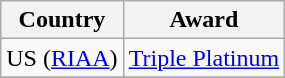<table class="wikitable sortable style="text-align:center">
<tr>
<th>Country</th>
<th>Award</th>
</tr>
<tr>
<td>US (<a href='#'>RIAA</a>)</td>
<td><a href='#'>Triple Platinum</a></td>
</tr>
<tr>
</tr>
</table>
